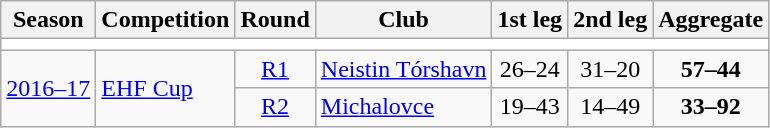<table class="wikitable">
<tr>
<th>Season</th>
<th>Competition</th>
<th>Round</th>
<th>Club</th>
<th>1st leg</th>
<th>2nd leg</th>
<th>Aggregate</th>
</tr>
<tr>
<td colspan="7" bgcolor=white></td>
</tr>
<tr>
<td rowspan="2"><a href='#'>2016–17</a></td>
<td rowspan="2"><a href='#'>EHF Cup</a></td>
<td style="text-align:center;"><a href='#'>R1</a></td>
<td> <a href='#'>Neistin Tórshavn</a></td>
<td style="text-align:center;">26–24</td>
<td style="text-align:center;">31–20</td>
<td style="text-align:center;"><strong>57–44</strong></td>
</tr>
<tr>
<td style="text-align:center;"><a href='#'>R2</a></td>
<td> <a href='#'>Michalovce</a></td>
<td style="text-align:center;">19–43</td>
<td style="text-align:center;">14–49</td>
<td style="text-align:center;"><strong>33–92</strong></td>
</tr>
</table>
